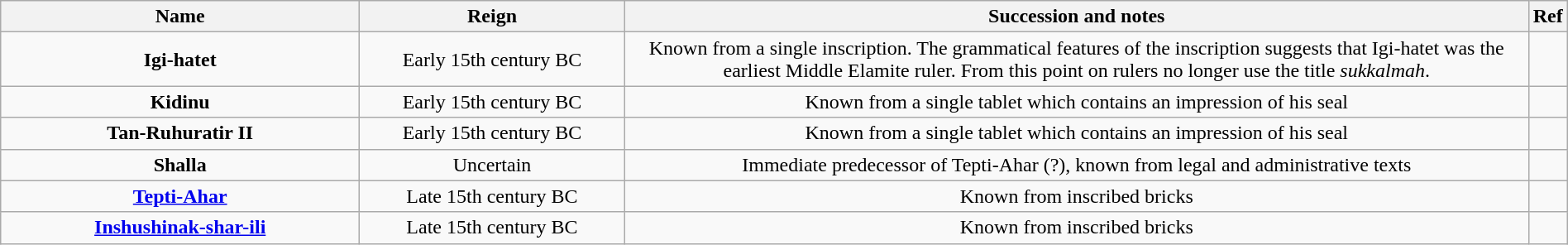<table class="wikitable" style="text-align:center; width:100%;">
<tr>
<th width="23%">Name</th>
<th width="17%">Reign</th>
<th width="58%">Succession and notes</th>
<th width="2%">Ref</th>
</tr>
<tr>
<td><strong>Igi-hatet</strong></td>
<td>Early 15th century BC</td>
<td>Known from a single inscription. The grammatical features of the inscription suggests that Igi-hatet was the earliest Middle Elamite ruler. From this point on rulers no longer use the title <em>sukkalmah</em>.</td>
<td></td>
</tr>
<tr>
<td><strong>Kidinu</strong></td>
<td>Early 15th century BC</td>
<td>Known from a single tablet which contains an impression of his seal</td>
<td></td>
</tr>
<tr>
<td><strong>Tan-Ruhuratir II</strong></td>
<td>Early 15th century BC</td>
<td>Known from a single tablet which contains an impression of his seal</td>
<td></td>
</tr>
<tr>
<td><strong>Shalla</strong></td>
<td>Uncertain</td>
<td>Immediate predecessor of Tepti-Ahar (?), known from legal and administrative texts</td>
<td></td>
</tr>
<tr>
<td><strong><a href='#'>Tepti-Ahar</a></strong></td>
<td>Late 15th century BC</td>
<td>Known from inscribed bricks</td>
<td></td>
</tr>
<tr>
<td><strong><a href='#'>Inshushinak-shar-ili</a></strong></td>
<td>Late 15th century BC</td>
<td>Known from inscribed bricks</td>
<td></td>
</tr>
</table>
